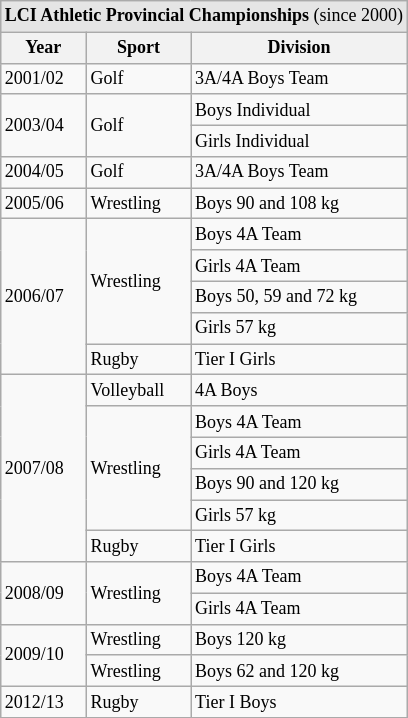<table class="wikitable" style="float: right; font-size:75%; margin-left: 1em;">
<tr>
<td colspan=7 style="text-align:center; background:#e5e5e5;"><strong>LCI Athletic Provincial Championships</strong> (since 2000)</td>
</tr>
<tr>
<th>Year</th>
<th>Sport</th>
<th>Division</th>
</tr>
<tr>
<td>2001/02</td>
<td>Golf</td>
<td>3A/4A Boys Team</td>
</tr>
<tr>
<td rowspan=2>2003/04</td>
<td rowspan=2>Golf</td>
<td>Boys Individual</td>
</tr>
<tr>
<td>Girls Individual</td>
</tr>
<tr>
<td>2004/05</td>
<td>Golf</td>
<td>3A/4A Boys Team</td>
</tr>
<tr>
<td>2005/06</td>
<td>Wrestling<br></td>
<td>Boys 90 and 108 kg</td>
</tr>
<tr>
<td rowspan=5>2006/07</td>
<td rowspan=4>Wrestling<br></td>
<td>Boys 4A Team</td>
</tr>
<tr>
<td>Girls 4A Team</td>
</tr>
<tr>
<td>Boys 50, 59 and 72 kg</td>
</tr>
<tr>
<td>Girls 57 kg</td>
</tr>
<tr>
<td>Rugby</td>
<td>Tier I Girls</td>
</tr>
<tr>
<td rowspan=6>2007/08</td>
<td>Volleyball</td>
<td>4A Boys</td>
</tr>
<tr>
<td rowspan=4>Wrestling<br></td>
<td>Boys 4A Team</td>
</tr>
<tr>
<td>Girls 4A Team</td>
</tr>
<tr>
<td>Boys 90 and 120 kg</td>
</tr>
<tr>
<td>Girls 57 kg</td>
</tr>
<tr>
<td>Rugby</td>
<td>Tier I Girls</td>
</tr>
<tr>
<td rowspan=2>2008/09</td>
<td rowspan=2>Wrestling<br></td>
<td>Boys 4A Team</td>
</tr>
<tr>
<td>Girls 4A Team</td>
</tr>
<tr>
<td rowspan=2>2009/10</td>
<td>Wrestling<br></td>
<td>Boys 120 kg</td>
</tr>
<tr>
<td>Wrestling<br></td>
<td>Boys 62 and 120 kg</td>
</tr>
<tr>
<td rowspan=2>2012/13</td>
<td>Rugby</td>
<td>Tier I Boys</td>
</tr>
</table>
